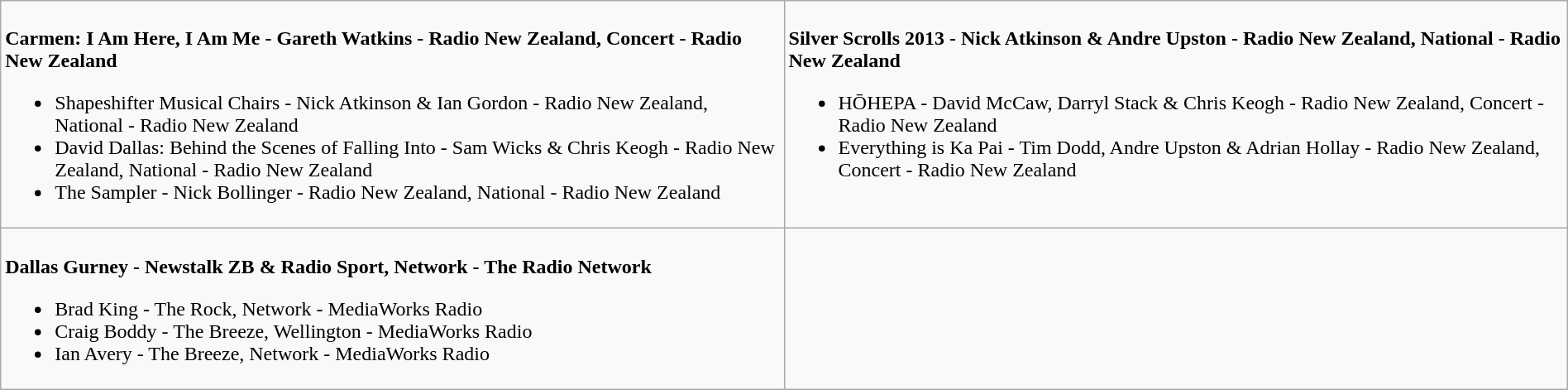<table class=wikitable width="100%">
<tr>
<td valign="top" width="50%"><br>
<strong>Carmen: I Am Here, I Am Me - Gareth Watkins - Radio New Zealand, Concert - Radio New Zealand</strong><ul><li>Shapeshifter Musical Chairs - Nick Atkinson & Ian Gordon - Radio New Zealand, National - Radio New Zealand</li><li>David Dallas: Behind the Scenes of Falling Into - Sam Wicks & Chris Keogh - Radio New Zealand, National - Radio New Zealand</li><li>The Sampler - Nick Bollinger - Radio New Zealand, National - Radio New Zealand</li></ul></td>
<td valign="top"  width="50%"><br>
<strong>Silver Scrolls 2013 - Nick Atkinson & Andre Upston - Radio New Zealand, National - Radio New Zealand</strong><ul><li>HŌHEPA - David McCaw, Darryl Stack & Chris Keogh - Radio New Zealand, Concert - Radio New Zealand</li><li>Everything is Ka Pai - Tim Dodd, Andre Upston & Adrian Hollay - Radio New Zealand, Concert - Radio New Zealand</li></ul></td>
</tr>
<tr>
<td valign="top" width="50%"><br>
<strong>Dallas Gurney - Newstalk ZB & Radio Sport, Network - The Radio Network</strong><ul><li>Brad King - The Rock, Network - MediaWorks Radio</li><li>Craig Boddy - The Breeze, Wellington - MediaWorks Radio</li><li>Ian Avery - The Breeze, Network - MediaWorks Radio</li></ul></td>
<td valign="top"  width="50%"></td>
</tr>
</table>
